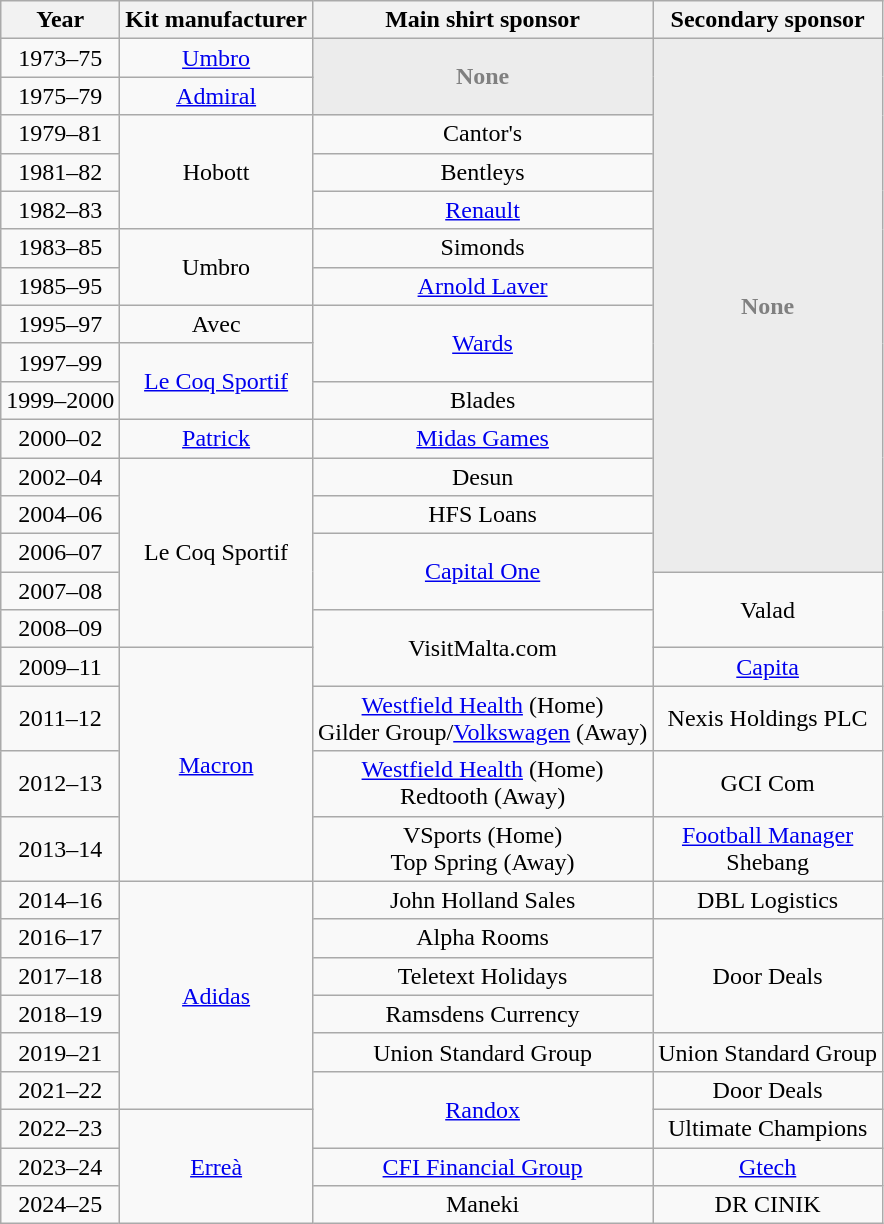<table class="wikitable" style="text-align:center;">
<tr>
<th>Year</th>
<th>Kit manufacturer</th>
<th>Main shirt sponsor</th>
<th>Secondary sponsor</th>
</tr>
<tr>
<td>1973–75</td>
<td rowspan=1><a href='#'>Umbro</a></td>
<td rowspan="2" style="background: #ececec; color: grey; vertical-align: middle; text-align: center; " class="table-na"><strong>None</strong></td>
<td rowspan="14" style="background: #ececec; color: grey; vertical-align: middle; text-align: center; " class="table-na"><strong>None</strong></td>
</tr>
<tr>
<td>1975–79</td>
<td rowspan=1><a href='#'>Admiral</a></td>
</tr>
<tr>
<td>1979–81</td>
<td rowspan=3>Hobott</td>
<td rowspan=1>Cantor's</td>
</tr>
<tr>
<td>1981–82</td>
<td rowspan=1>Bentleys</td>
</tr>
<tr>
<td>1982–83</td>
<td rowspan=1><a href='#'>Renault</a></td>
</tr>
<tr>
<td>1983–85</td>
<td rowspan=2>Umbro</td>
<td rowspan=1>Simonds</td>
</tr>
<tr>
<td>1985–95</td>
<td rowspan=1><a href='#'>Arnold Laver</a></td>
</tr>
<tr>
<td>1995–97</td>
<td rowspan=1>Avec</td>
<td rowspan=2><a href='#'>Wards</a></td>
</tr>
<tr>
<td>1997–99</td>
<td rowspan=2><a href='#'>Le Coq Sportif</a></td>
</tr>
<tr>
<td>1999–2000</td>
<td>Blades</td>
</tr>
<tr>
<td>2000–02</td>
<td rowspan=1><a href='#'>Patrick</a></td>
<td><a href='#'>Midas Games</a></td>
</tr>
<tr>
<td>2002–04</td>
<td rowspan=5>Le Coq Sportif</td>
<td rowspan=1>Desun</td>
</tr>
<tr>
<td>2004–06</td>
<td rowspan=1>HFS Loans</td>
</tr>
<tr>
<td>2006–07</td>
<td rowspan=2><a href='#'>Capital One</a></td>
</tr>
<tr>
<td>2007–08</td>
<td rowspan=2>Valad</td>
</tr>
<tr>
<td>2008–09</td>
<td rowspan=2>VisitMalta.com</td>
</tr>
<tr>
<td>2009–11</td>
<td rowspan=4><a href='#'>Macron</a></td>
<td><a href='#'>Capita</a></td>
</tr>
<tr>
<td>2011–12</td>
<td><a href='#'>Westfield Health</a> (Home)<br>Gilder Group/<a href='#'>Volkswagen</a> (Away)</td>
<td>Nexis Holdings PLC</td>
</tr>
<tr>
<td>2012–13</td>
<td><a href='#'>Westfield Health</a> (Home)<br>Redtooth (Away)</td>
<td>GCI Com</td>
</tr>
<tr>
<td>2013–14</td>
<td>VSports (Home)<br>Top Spring (Away)</td>
<td><a href='#'>Football Manager</a><br>Shebang</td>
</tr>
<tr>
<td>2014–16</td>
<td rowspan=6><a href='#'>Adidas</a></td>
<td>John Holland Sales</td>
<td>DBL Logistics</td>
</tr>
<tr>
<td>2016–17</td>
<td>Alpha Rooms</td>
<td rowspan="3">Door Deals</td>
</tr>
<tr>
<td>2017–18</td>
<td>Teletext Holidays</td>
</tr>
<tr>
<td>2018–19</td>
<td>Ramsdens Currency</td>
</tr>
<tr>
<td>2019–21</td>
<td>Union Standard Group</td>
<td>Union Standard Group</td>
</tr>
<tr>
<td>2021–22</td>
<td rowspan="2"><a href='#'>Randox</a></td>
<td>Door Deals</td>
</tr>
<tr>
<td>2022–23</td>
<td rowspan="3"><a href='#'>Erreà</a></td>
<td>Ultimate Champions</td>
</tr>
<tr>
<td>2023–24</td>
<td><a href='#'>CFI Financial Group</a></td>
<td><a href='#'>Gtech</a></td>
</tr>
<tr>
<td>2024–25</td>
<td>Maneki</td>
<td>DR CINIK</td>
</tr>
</table>
